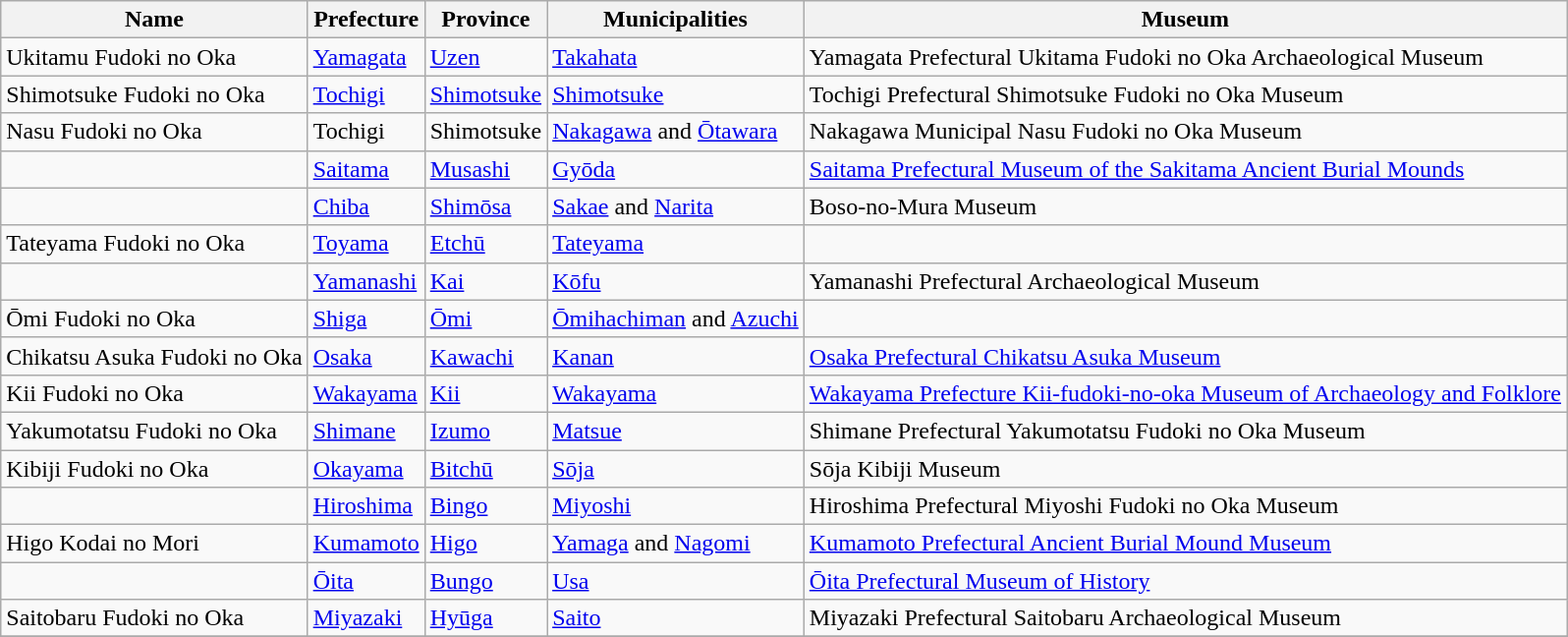<table class="wikitable">
<tr>
<th>Name</th>
<th>Prefecture</th>
<th>Province</th>
<th>Municipalities</th>
<th>Museum</th>
</tr>
<tr>
<td>Ukitamu Fudoki no Oka</td>
<td><a href='#'>Yamagata</a></td>
<td><a href='#'>Uzen</a></td>
<td><a href='#'>Takahata</a></td>
<td>Yamagata Prefectural Ukitama Fudoki no Oka Archaeological Museum</td>
</tr>
<tr>
<td>Shimotsuke Fudoki no Oka</td>
<td><a href='#'>Tochigi</a></td>
<td><a href='#'>Shimotsuke</a></td>
<td><a href='#'>Shimotsuke</a></td>
<td>Tochigi Prefectural Shimotsuke Fudoki no Oka Museum</td>
</tr>
<tr>
<td>Nasu Fudoki no Oka</td>
<td>Tochigi</td>
<td>Shimotsuke</td>
<td><a href='#'>Nakagawa</a> and <a href='#'>Ōtawara</a></td>
<td>Nakagawa Municipal Nasu Fudoki no Oka Museum</td>
</tr>
<tr>
<td></td>
<td><a href='#'>Saitama</a></td>
<td><a href='#'>Musashi</a></td>
<td><a href='#'>Gyōda</a></td>
<td><a href='#'>Saitama Prefectural Museum of the Sakitama Ancient Burial Mounds</a></td>
</tr>
<tr>
<td></td>
<td><a href='#'>Chiba</a></td>
<td><a href='#'>Shimōsa</a></td>
<td><a href='#'>Sakae</a> and <a href='#'>Narita</a></td>
<td>Boso-no-Mura Museum</td>
</tr>
<tr>
<td>Tateyama Fudoki no Oka</td>
<td><a href='#'>Toyama</a></td>
<td><a href='#'>Etchū</a></td>
<td><a href='#'>Tateyama</a></td>
<td></td>
</tr>
<tr>
<td></td>
<td><a href='#'>Yamanashi</a></td>
<td><a href='#'>Kai</a></td>
<td><a href='#'>Kōfu</a></td>
<td>Yamanashi Prefectural Archaeological Museum</td>
</tr>
<tr>
<td>Ōmi Fudoki no Oka</td>
<td><a href='#'>Shiga</a></td>
<td><a href='#'>Ōmi</a></td>
<td><a href='#'>Ōmihachiman</a> and <a href='#'>Azuchi</a></td>
<td></td>
</tr>
<tr>
<td>Chikatsu Asuka Fudoki no Oka</td>
<td><a href='#'>Osaka</a></td>
<td><a href='#'>Kawachi</a></td>
<td><a href='#'>Kanan</a></td>
<td><a href='#'>Osaka Prefectural Chikatsu Asuka Museum</a></td>
</tr>
<tr>
<td>Kii Fudoki no Oka</td>
<td><a href='#'>Wakayama</a></td>
<td><a href='#'>Kii</a></td>
<td><a href='#'>Wakayama</a></td>
<td><a href='#'>Wakayama Prefecture Kii-fudoki-no-oka Museum of Archaeology and Folklore</a></td>
</tr>
<tr>
<td>Yakumotatsu Fudoki no Oka</td>
<td><a href='#'>Shimane</a></td>
<td><a href='#'>Izumo</a></td>
<td><a href='#'>Matsue</a></td>
<td>Shimane Prefectural Yakumotatsu Fudoki no Oka Museum</td>
</tr>
<tr>
<td>Kibiji Fudoki no Oka</td>
<td><a href='#'>Okayama</a></td>
<td><a href='#'>Bitchū</a></td>
<td><a href='#'>Sōja</a></td>
<td>Sōja Kibiji Museum</td>
</tr>
<tr>
<td></td>
<td><a href='#'>Hiroshima</a></td>
<td><a href='#'>Bingo</a></td>
<td><a href='#'>Miyoshi</a></td>
<td>Hiroshima Prefectural Miyoshi Fudoki no Oka Museum</td>
</tr>
<tr>
<td>Higo Kodai no Mori</td>
<td><a href='#'>Kumamoto</a></td>
<td><a href='#'>Higo</a></td>
<td><a href='#'>Yamaga</a> and <a href='#'>Nagomi</a></td>
<td><a href='#'>Kumamoto Prefectural Ancient Burial Mound Museum</a></td>
</tr>
<tr>
<td></td>
<td><a href='#'>Ōita</a></td>
<td><a href='#'>Bungo</a></td>
<td><a href='#'>Usa</a></td>
<td><a href='#'>Ōita Prefectural Museum of History</a></td>
</tr>
<tr>
<td>Saitobaru Fudoki no Oka</td>
<td><a href='#'>Miyazaki</a></td>
<td><a href='#'>Hyūga</a></td>
<td><a href='#'>Saito</a></td>
<td>Miyazaki Prefectural Saitobaru Archaeological Museum</td>
</tr>
<tr>
</tr>
</table>
